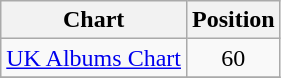<table class="wikitable">
<tr>
<th>Chart</th>
<th>Position</th>
</tr>
<tr>
<td><a href='#'>UK Albums Chart</a></td>
<td align=center>60</td>
</tr>
<tr>
</tr>
</table>
